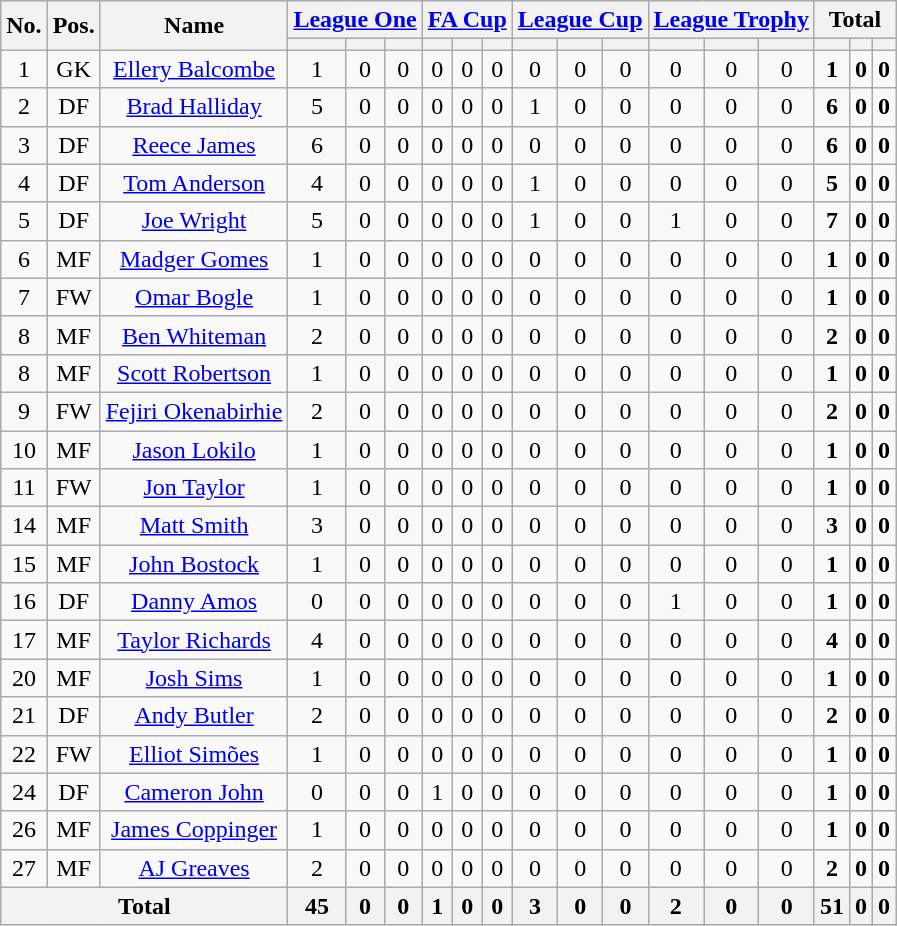<table class="wikitable sortable" style="text-align: center">
<tr>
<th rowspan="2">No.</th>
<th rowspan="2">Pos.</th>
<th rowspan="2">Name</th>
<th colspan="3"><a href='#'>League One</a></th>
<th colspan="3"><a href='#'>FA Cup</a></th>
<th colspan="3"><a href='#'>League Cup</a></th>
<th colspan="3"><a href='#'>League Trophy</a></th>
<th colspan="3">Total</th>
</tr>
<tr>
<th></th>
<th></th>
<th></th>
<th></th>
<th></th>
<th></th>
<th></th>
<th></th>
<th></th>
<th></th>
<th></th>
<th></th>
<th></th>
<th></th>
<th></th>
</tr>
<tr>
<td>1</td>
<td>GK</td>
<td><a href='#'>Ellery Balcombe</a></td>
<td>1</td>
<td>0</td>
<td>0</td>
<td>0</td>
<td>0</td>
<td>0</td>
<td>0</td>
<td>0</td>
<td>0</td>
<td>0</td>
<td>0</td>
<td>0</td>
<td><strong>1</strong></td>
<td><strong>0</strong></td>
<td><strong>0</strong></td>
</tr>
<tr>
<td>2</td>
<td>DF</td>
<td><a href='#'>Brad Halliday</a></td>
<td>5</td>
<td>0</td>
<td>0</td>
<td>0</td>
<td>0</td>
<td>0</td>
<td>1</td>
<td>0</td>
<td>0</td>
<td>0</td>
<td>0</td>
<td>0</td>
<td><strong>6</strong></td>
<td><strong>0</strong></td>
<td><strong>0</strong></td>
</tr>
<tr>
<td>3</td>
<td>DF</td>
<td><a href='#'>Reece James</a></td>
<td>6</td>
<td>0</td>
<td>0</td>
<td>0</td>
<td>0</td>
<td>0</td>
<td>0</td>
<td>0</td>
<td>0</td>
<td>0</td>
<td>0</td>
<td>0</td>
<td><strong>6</strong></td>
<td><strong>0</strong></td>
<td><strong>0</strong></td>
</tr>
<tr>
<td>4</td>
<td>DF</td>
<td><a href='#'>Tom Anderson</a></td>
<td>4</td>
<td>0</td>
<td>0</td>
<td>0</td>
<td>0</td>
<td>0</td>
<td>1</td>
<td>0</td>
<td>0</td>
<td>0</td>
<td>0</td>
<td>0</td>
<td><strong>5</strong></td>
<td><strong>0</strong></td>
<td><strong>0</strong></td>
</tr>
<tr>
<td>5</td>
<td>DF</td>
<td><a href='#'>Joe Wright</a></td>
<td>5</td>
<td>0</td>
<td>0</td>
<td>0</td>
<td>0</td>
<td>0</td>
<td>1</td>
<td>0</td>
<td>0</td>
<td>1</td>
<td>0</td>
<td>0</td>
<td><strong>7</strong></td>
<td><strong>0</strong></td>
<td><strong>0</strong></td>
</tr>
<tr>
<td>6</td>
<td>MF</td>
<td><a href='#'>Madger Gomes</a></td>
<td>1</td>
<td>0</td>
<td>0</td>
<td>0</td>
<td>0</td>
<td>0</td>
<td>0</td>
<td>0</td>
<td>0</td>
<td>0</td>
<td>0</td>
<td>0</td>
<td><strong>1</strong></td>
<td><strong>0</strong></td>
<td><strong>0</strong></td>
</tr>
<tr>
<td>7</td>
<td>FW</td>
<td><a href='#'>Omar Bogle</a></td>
<td>1</td>
<td>0</td>
<td>0</td>
<td>0</td>
<td>0</td>
<td>0</td>
<td>0</td>
<td>0</td>
<td>0</td>
<td>0</td>
<td>0</td>
<td>0</td>
<td><strong>1</strong></td>
<td><strong>0</strong></td>
<td><strong>0</strong></td>
</tr>
<tr>
<td>8</td>
<td>MF</td>
<td><a href='#'>Ben Whiteman</a></td>
<td>2</td>
<td>0</td>
<td>0</td>
<td>0</td>
<td>0</td>
<td>0</td>
<td>0</td>
<td>0</td>
<td>0</td>
<td>0</td>
<td>0</td>
<td>0</td>
<td><strong>2</strong></td>
<td><strong>0</strong></td>
<td><strong>0</strong></td>
</tr>
<tr>
<td>8</td>
<td>MF</td>
<td><a href='#'>Scott Robertson</a></td>
<td>1</td>
<td>0</td>
<td>0</td>
<td>0</td>
<td>0</td>
<td>0</td>
<td>0</td>
<td>0</td>
<td>0</td>
<td>0</td>
<td>0</td>
<td>0</td>
<td><strong>1</strong></td>
<td><strong>0</strong></td>
<td><strong>0</strong></td>
</tr>
<tr>
<td>9</td>
<td>FW</td>
<td><a href='#'>Fejiri Okenabirhie</a></td>
<td>2</td>
<td>0</td>
<td>0</td>
<td>0</td>
<td>0</td>
<td>0</td>
<td>0</td>
<td>0</td>
<td>0</td>
<td>0</td>
<td>0</td>
<td>0</td>
<td><strong>2</strong></td>
<td><strong>0</strong></td>
<td><strong>0</strong></td>
</tr>
<tr>
<td>10</td>
<td>MF</td>
<td><a href='#'>Jason Lokilo</a></td>
<td>1</td>
<td>0</td>
<td>0</td>
<td>0</td>
<td>0</td>
<td>0</td>
<td>0</td>
<td>0</td>
<td>0</td>
<td>0</td>
<td>0</td>
<td>0</td>
<td><strong>1</strong></td>
<td><strong>0</strong></td>
<td><strong>0</strong></td>
</tr>
<tr>
<td>11</td>
<td>FW</td>
<td><a href='#'>Jon Taylor</a></td>
<td>1</td>
<td>0</td>
<td>0</td>
<td>0</td>
<td>0</td>
<td>0</td>
<td>0</td>
<td>0</td>
<td>0</td>
<td>0</td>
<td>0</td>
<td>0</td>
<td><strong>1</strong></td>
<td><strong>0</strong></td>
<td><strong>0</strong></td>
</tr>
<tr>
<td>14</td>
<td>MF</td>
<td><a href='#'>Matt Smith</a></td>
<td>3</td>
<td>0</td>
<td>0</td>
<td>0</td>
<td>0</td>
<td>0</td>
<td>0</td>
<td>0</td>
<td>0</td>
<td>0</td>
<td>0</td>
<td>0</td>
<td><strong>3</strong></td>
<td><strong>0</strong></td>
<td><strong>0</strong></td>
</tr>
<tr>
<td>15</td>
<td>MF</td>
<td><a href='#'>John Bostock</a></td>
<td>1</td>
<td>0</td>
<td>0</td>
<td>0</td>
<td>0</td>
<td>0</td>
<td>0</td>
<td>0</td>
<td>0</td>
<td>0</td>
<td>0</td>
<td>0</td>
<td><strong>1</strong></td>
<td><strong>0</strong></td>
<td><strong>0</strong></td>
</tr>
<tr>
<td>16</td>
<td>DF</td>
<td><a href='#'>Danny Amos</a></td>
<td>0</td>
<td>0</td>
<td>0</td>
<td>0</td>
<td>0</td>
<td>0</td>
<td>0</td>
<td>0</td>
<td>0</td>
<td>1</td>
<td>0</td>
<td>0</td>
<td><strong>1</strong></td>
<td><strong>0</strong></td>
<td><strong>0</strong></td>
</tr>
<tr>
<td>17</td>
<td>MF</td>
<td><a href='#'>Taylor Richards</a></td>
<td>4</td>
<td>0</td>
<td>0</td>
<td>0</td>
<td>0</td>
<td>0</td>
<td>0</td>
<td>0</td>
<td>0</td>
<td>0</td>
<td>0</td>
<td>0</td>
<td><strong>4</strong></td>
<td><strong>0</strong></td>
<td><strong>0</strong></td>
</tr>
<tr>
<td>20</td>
<td>MF</td>
<td><a href='#'>Josh Sims</a></td>
<td>1</td>
<td>0</td>
<td>0</td>
<td>0</td>
<td>0</td>
<td>0</td>
<td>0</td>
<td>0</td>
<td>0</td>
<td>0</td>
<td>0</td>
<td>0</td>
<td><strong>1</strong></td>
<td><strong>0</strong></td>
<td><strong>0</strong></td>
</tr>
<tr>
<td>21</td>
<td>DF</td>
<td><a href='#'>Andy Butler</a></td>
<td>2</td>
<td>0</td>
<td>0</td>
<td>0</td>
<td>0</td>
<td>0</td>
<td>0</td>
<td>0</td>
<td>0</td>
<td>0</td>
<td>0</td>
<td>0</td>
<td><strong>2</strong></td>
<td><strong>0</strong></td>
<td><strong>0</strong></td>
</tr>
<tr>
<td>22</td>
<td>FW</td>
<td><a href='#'>Elliot Simões</a></td>
<td>1</td>
<td>0</td>
<td>0</td>
<td>0</td>
<td>0</td>
<td>0</td>
<td>0</td>
<td>0</td>
<td>0</td>
<td>0</td>
<td>0</td>
<td>0</td>
<td><strong>1</strong></td>
<td><strong>0</strong></td>
<td><strong>0</strong></td>
</tr>
<tr>
<td>24</td>
<td>DF</td>
<td><a href='#'>Cameron John</a></td>
<td>0</td>
<td>0</td>
<td>0</td>
<td>1</td>
<td>0</td>
<td>0</td>
<td>0</td>
<td>0</td>
<td>0</td>
<td>0</td>
<td>0</td>
<td>0</td>
<td><strong>1</strong></td>
<td><strong>0</strong></td>
<td><strong>0</strong></td>
</tr>
<tr>
<td>26</td>
<td>MF</td>
<td><a href='#'>James Coppinger</a></td>
<td>1</td>
<td>0</td>
<td>0</td>
<td>0</td>
<td>0</td>
<td>0</td>
<td>0</td>
<td>0</td>
<td>0</td>
<td>0</td>
<td>0</td>
<td>0</td>
<td><strong>1</strong></td>
<td><strong>0</strong></td>
<td><strong>0</strong></td>
</tr>
<tr>
<td>27</td>
<td>MF</td>
<td><a href='#'>AJ Greaves</a></td>
<td>2</td>
<td>0</td>
<td>0</td>
<td>0</td>
<td>0</td>
<td>0</td>
<td>0</td>
<td>0</td>
<td>0</td>
<td>0</td>
<td>0</td>
<td>0</td>
<td><strong>2</strong></td>
<td><strong>0</strong></td>
<td><strong>0</strong></td>
</tr>
<tr>
<th colspan="3">Total</th>
<th>45</th>
<th>0</th>
<th>0</th>
<th>1</th>
<th>0</th>
<th>0</th>
<th>3</th>
<th>0</th>
<th>0</th>
<th>2</th>
<th>0</th>
<th>0</th>
<th>51</th>
<th>0</th>
<th>0</th>
</tr>
</table>
